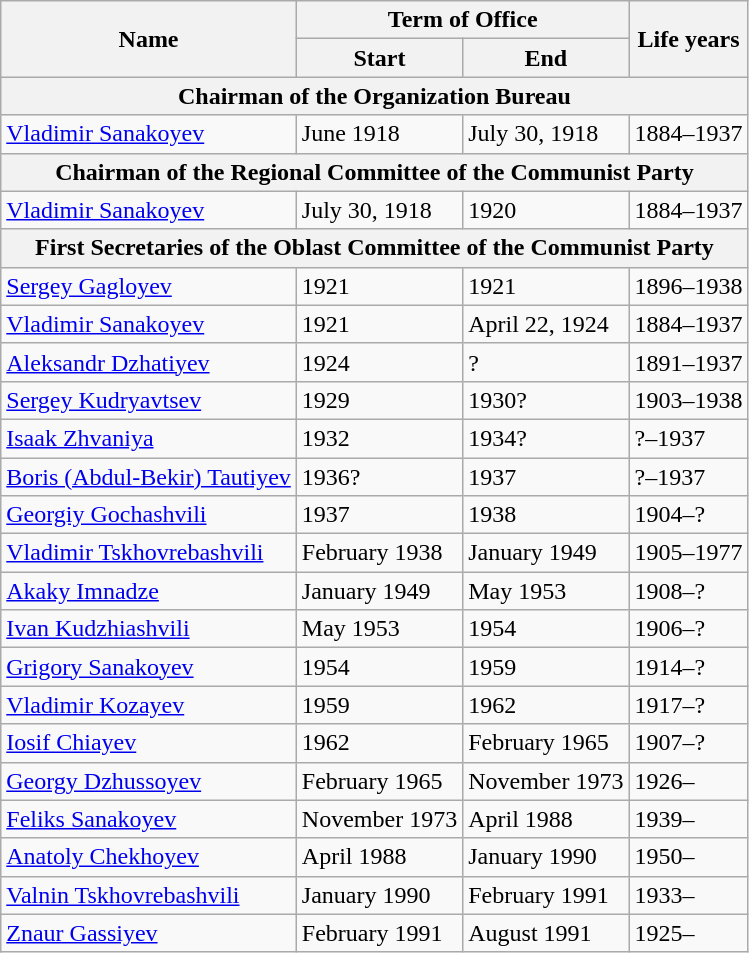<table class="wikitable">
<tr>
<th rowspan="2">Name</th>
<th colspan="2">Term of Office</th>
<th rowspan="2">Life years</th>
</tr>
<tr>
<th>Start</th>
<th>End</th>
</tr>
<tr>
<th colspan="4">Chairman of the Organization Bureau</th>
</tr>
<tr>
<td><a href='#'>Vladimir Sanakoyev</a></td>
<td>June 1918</td>
<td>July 30, 1918</td>
<td>1884–1937</td>
</tr>
<tr>
<th colspan="4">Chairman of the Regional Committee of the Communist Party</th>
</tr>
<tr>
<td><a href='#'>Vladimir Sanakoyev</a></td>
<td>July 30, 1918</td>
<td>1920</td>
<td>1884–1937</td>
</tr>
<tr>
<th colspan="4">First Secretaries of the Oblast Committee of the Communist Party</th>
</tr>
<tr>
<td><a href='#'>Sergey Gagloyev</a></td>
<td>1921</td>
<td>1921</td>
<td>1896–1938</td>
</tr>
<tr>
<td><a href='#'>Vladimir Sanakoyev</a></td>
<td>1921</td>
<td>April 22, 1924</td>
<td>1884–1937</td>
</tr>
<tr>
<td><a href='#'>Aleksandr Dzhatiyev</a></td>
<td>1924</td>
<td>?</td>
<td>1891–1937</td>
</tr>
<tr>
<td><a href='#'>Sergey Kudryavtsev</a></td>
<td>1929</td>
<td>1930?</td>
<td>1903–1938</td>
</tr>
<tr>
<td><a href='#'>Isaak Zhvaniya</a></td>
<td>1932</td>
<td>1934?</td>
<td>?–1937</td>
</tr>
<tr>
<td><a href='#'>Boris (Abdul-Bekir) Tautiyev</a></td>
<td>1936?</td>
<td>1937</td>
<td>?–1937</td>
</tr>
<tr>
<td><a href='#'>Georgiy Gochashvili</a></td>
<td>1937</td>
<td>1938</td>
<td>1904–?</td>
</tr>
<tr>
<td><a href='#'>Vladimir Tskhovrebashvili</a></td>
<td>February 1938</td>
<td>January 1949</td>
<td>1905–1977</td>
</tr>
<tr>
<td><a href='#'>Akaky Imnadze</a></td>
<td>January 1949</td>
<td>May 1953</td>
<td>1908–?</td>
</tr>
<tr>
<td><a href='#'>Ivan Kudzhiashvili</a></td>
<td>May 1953</td>
<td>1954</td>
<td>1906–?</td>
</tr>
<tr>
<td><a href='#'>Grigory Sanakoyev</a></td>
<td>1954</td>
<td>1959</td>
<td>1914–?</td>
</tr>
<tr>
<td><a href='#'>Vladimir Kozayev</a></td>
<td>1959</td>
<td>1962</td>
<td>1917–?</td>
</tr>
<tr>
<td><a href='#'>Iosif Chiayev</a></td>
<td>1962</td>
<td>February 1965</td>
<td>1907–?</td>
</tr>
<tr>
<td><a href='#'>Georgy Dzhussoyev</a></td>
<td>February 1965</td>
<td>November 1973</td>
<td>1926–</td>
</tr>
<tr>
<td><a href='#'>Feliks Sanakoyev</a></td>
<td>November 1973</td>
<td>April 1988</td>
<td>1939–</td>
</tr>
<tr>
<td><a href='#'>Anatoly Chekhoyev</a></td>
<td>April 1988</td>
<td>January 1990</td>
<td>1950–</td>
</tr>
<tr>
<td><a href='#'>Valnin Tskhovrebashvili</a></td>
<td>January 1990</td>
<td>February 1991</td>
<td>1933–</td>
</tr>
<tr>
<td><a href='#'>Znaur Gassiyev</a></td>
<td>February 1991</td>
<td>August 1991</td>
<td>1925–</td>
</tr>
</table>
